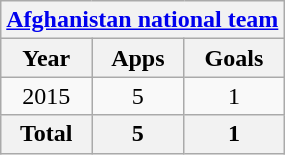<table class="wikitable" style="text-align:center">
<tr>
<th colspan=3><a href='#'>Afghanistan national team</a></th>
</tr>
<tr>
<th>Year</th>
<th>Apps</th>
<th>Goals</th>
</tr>
<tr>
<td>2015</td>
<td>5</td>
<td>1</td>
</tr>
<tr>
<th>Total</th>
<th>5</th>
<th>1</th>
</tr>
</table>
